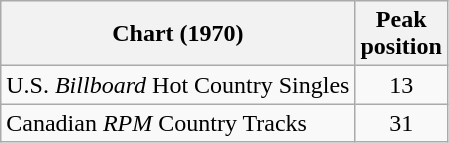<table class="wikitable sortable">
<tr>
<th align="left">Chart (1970)</th>
<th align="center">Peak<br>position</th>
</tr>
<tr>
<td align="left">U.S. <em>Billboard</em> Hot Country Singles</td>
<td align="center">13</td>
</tr>
<tr>
<td align="left">Canadian <em>RPM</em> Country Tracks</td>
<td align="center">31</td>
</tr>
</table>
